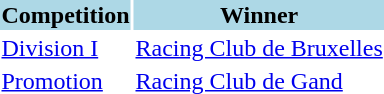<table>
<tr style="background:lightblue;">
<th>Competition</th>
<th>Winner</th>
</tr>
<tr>
<td><a href='#'>Division I</a></td>
<td><a href='#'>Racing Club de Bruxelles</a></td>
</tr>
<tr>
<td><a href='#'>Promotion</a></td>
<td><a href='#'>Racing Club de Gand</a></td>
</tr>
</table>
